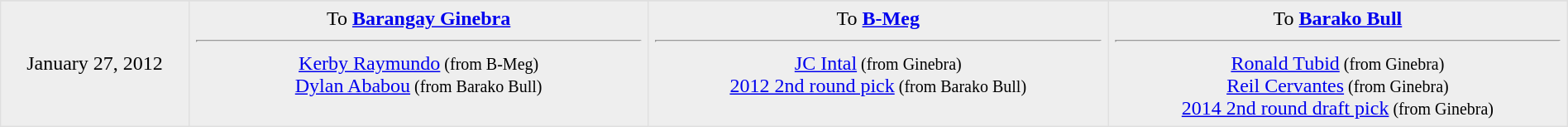<table border=1 style="border-collapse:collapse; text-align: center; width: 100%" bordercolor="#DFDFDF"  cellpadding="5">
<tr>
</tr>
<tr bgcolor="eeeeee">
<td style="width:12%">January 27, 2012</td>
<td style="width:29.3%" valign="top">To <strong><a href='#'>Barangay Ginebra</a></strong><hr><a href='#'>Kerby Raymundo</a><small> (from B-Meg) </small><br><a href='#'>Dylan Ababou</a><small> (from Barako Bull) </small></td>
<td style="width:29.3%" valign="top">To <strong><a href='#'>B-Meg</a></strong><hr><a href='#'>JC Intal</a><small> (from Ginebra) </small><br><a href='#'>2012 2nd round pick</a><small> (from Barako Bull) </small></td>
<td style="width:29.3%" valign="top">To <strong><a href='#'>Barako Bull</a></strong><hr><a href='#'>Ronald Tubid</a><small> (from Ginebra) </small><br><a href='#'>Reil Cervantes</a><small> (from Ginebra) </small><br><a href='#'>2014 2nd round draft pick</a><small> (from Ginebra) </small></td>
</tr>
</table>
